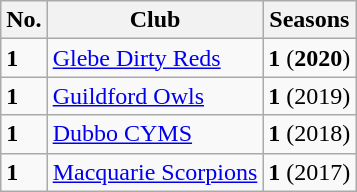<table class="wikitable">
<tr>
<th>No.</th>
<th>Club</th>
<th>Seasons</th>
</tr>
<tr>
<td><strong>1</strong></td>
<td> <a href='#'>Glebe Dirty Reds</a></td>
<td><strong>1</strong> (<strong>2020</strong>)</td>
</tr>
<tr>
<td><strong>1</strong></td>
<td> <a href='#'>Guildford Owls</a></td>
<td><strong>1</strong> (2019)</td>
</tr>
<tr>
<td><strong>1</strong></td>
<td> <a href='#'>Dubbo CYMS</a></td>
<td><strong>1</strong> (2018)</td>
</tr>
<tr>
<td><strong>1</strong></td>
<td> <a href='#'>Macquarie Scorpions</a></td>
<td><strong>1</strong> (2017)</td>
</tr>
</table>
